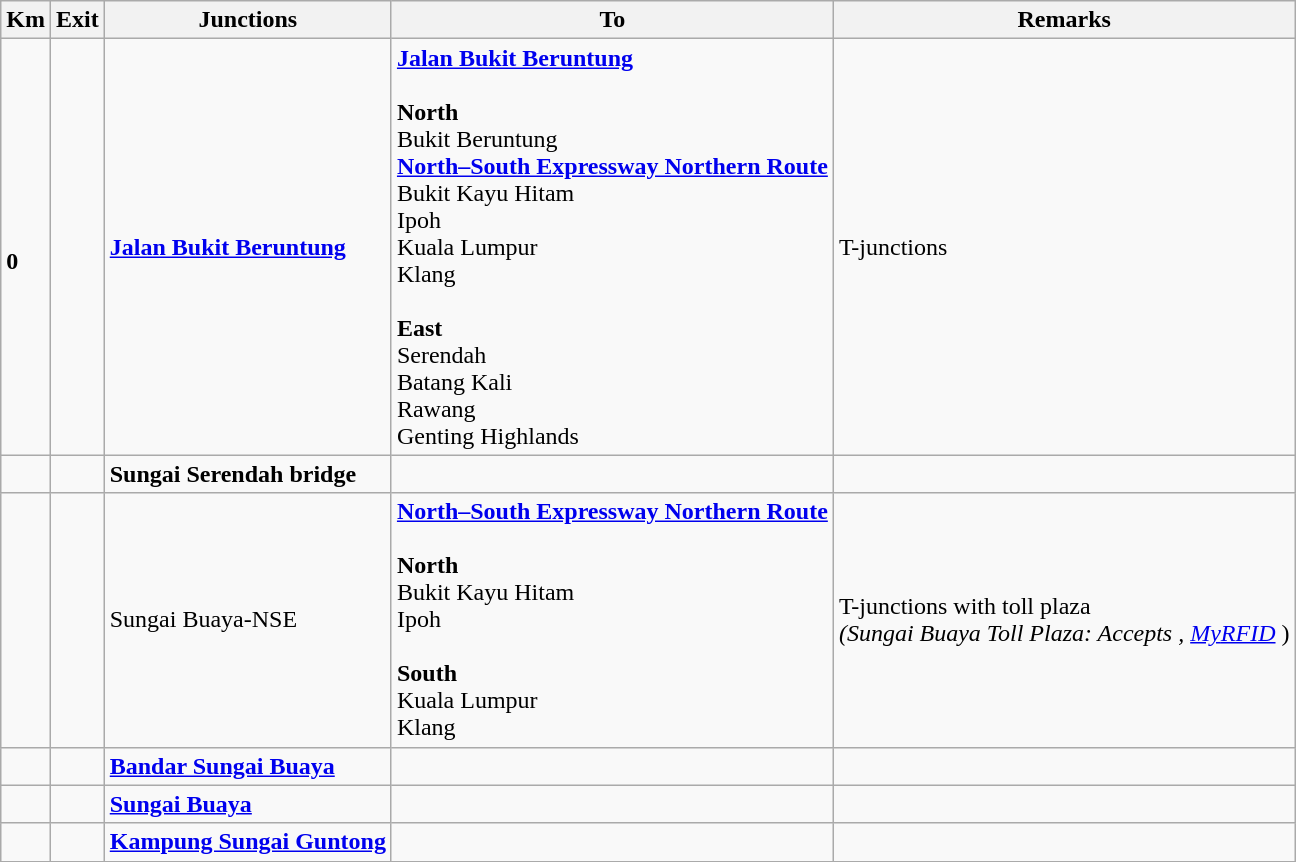<table class="wikitable">
<tr>
<th>Km</th>
<th>Exit</th>
<th>Junctions</th>
<th>To</th>
<th>Remarks</th>
</tr>
<tr>
<td><br><strong>0</strong></td>
<td></td>
<td><strong><a href='#'>Jalan Bukit Beruntung</a></strong></td>
<td> <strong><a href='#'>Jalan Bukit Beruntung</a></strong><br><br><strong>North</strong><br> Bukit Beruntung<br>  <strong><a href='#'>North–South Expressway Northern Route</a></strong><br>Bukit Kayu Hitam<br>Ipoh<br>Kuala Lumpur<br>Klang<br><br><strong>East</strong><br> Serendah<br> Batang Kali<br> Rawang<br> Genting Highlands</td>
<td>T-junctions</td>
</tr>
<tr>
<td></td>
<td></td>
<td><strong>Sungai Serendah bridge</strong></td>
<td></td>
<td></td>
</tr>
<tr>
<td></td>
<td></td>
<td>Sungai Buaya-NSE</td>
<td>  <strong><a href='#'>North–South Expressway Northern Route</a></strong><br><br><strong>North</strong><br>Bukit Kayu Hitam<br>Ipoh<br><br><strong>South </strong><br>Kuala Lumpur<br>Klang</td>
<td>T-junctions with toll plaza<br><em>(Sungai Buaya Toll Plaza: Accepts , <a href='#'><span>My</span><span>RFID</span></a> </em>)</td>
</tr>
<tr>
<td></td>
<td></td>
<td><strong><a href='#'>Bandar Sungai Buaya</a></strong></td>
<td></td>
<td></td>
</tr>
<tr>
<td></td>
<td></td>
<td><strong><a href='#'>Sungai Buaya</a></strong></td>
<td></td>
<td></td>
</tr>
<tr>
<td></td>
<td></td>
<td><strong><a href='#'>Kampung Sungai Guntong</a></strong></td>
<td></td>
<td></td>
</tr>
<tr>
</tr>
</table>
